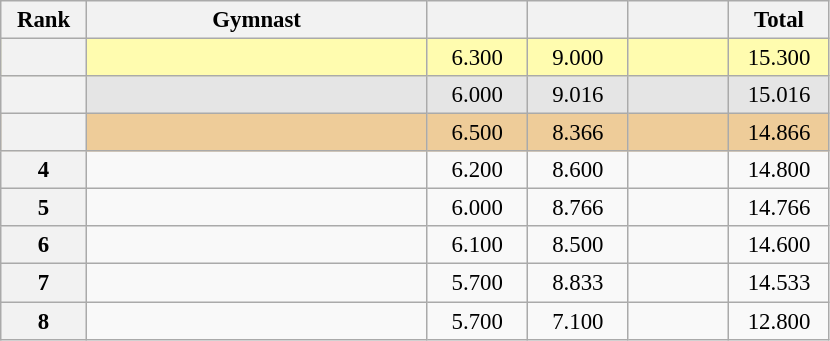<table class="wikitable sortable" style="text-align:center; font-size:95%">
<tr>
<th scope="col" style="width:50px;">Rank</th>
<th scope="col" style="width:220px;">Gymnast</th>
<th scope="col" style="width:60px;"></th>
<th scope="col" style="width:60px;"></th>
<th scope="col" style="width:60px;"></th>
<th scope="col" style="width:60px;">Total</th>
</tr>
<tr style="background:#fffcaf;">
<th scope=row style="text-align:center"></th>
<td style="text-align:left;"></td>
<td>6.300</td>
<td>9.000</td>
<td></td>
<td>15.300</td>
</tr>
<tr style="background:#e5e5e5;">
<th scope=row style="text-align:center"></th>
<td style="text-align:left;"></td>
<td>6.000</td>
<td>9.016</td>
<td></td>
<td>15.016</td>
</tr>
<tr style="background:#ec9;">
<th scope=row style="text-align:center"></th>
<td style="text-align:left;"></td>
<td>6.500</td>
<td>8.366</td>
<td></td>
<td>14.866</td>
</tr>
<tr>
<th scope=row style="text-align:center">4</th>
<td style="text-align:left;"></td>
<td>6.200</td>
<td>8.600</td>
<td></td>
<td>14.800</td>
</tr>
<tr>
<th scope=row style="text-align:center">5</th>
<td style="text-align:left;"></td>
<td>6.000</td>
<td>8.766</td>
<td></td>
<td>14.766</td>
</tr>
<tr>
<th scope=row style="text-align:center">6</th>
<td style="text-align:left;"></td>
<td>6.100</td>
<td>8.500</td>
<td></td>
<td>14.600</td>
</tr>
<tr>
<th scope=row style="text-align:center">7</th>
<td style="text-align:left;"></td>
<td>5.700</td>
<td>8.833</td>
<td></td>
<td>14.533</td>
</tr>
<tr>
<th scope=row style="text-align:center">8</th>
<td style="text-align:left;"></td>
<td>5.700</td>
<td>7.100</td>
<td></td>
<td>12.800</td>
</tr>
</table>
